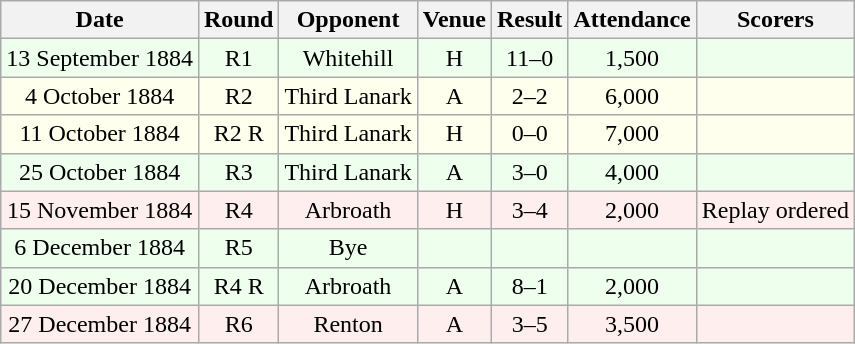<table class="wikitable sortable" style="font-size:100%; text-align:center">
<tr>
<th>Date</th>
<th>Round</th>
<th>Opponent</th>
<th>Venue</th>
<th>Result</th>
<th>Attendance</th>
<th>Scorers</th>
</tr>
<tr bgcolor = "#EEFFEE">
<td>13 September 1884</td>
<td>R1</td>
<td>Whitehill</td>
<td>H</td>
<td>11–0</td>
<td>1,500</td>
<td></td>
</tr>
<tr bgcolor = "#FFFFEE">
<td>4 October 1884</td>
<td>R2</td>
<td>Third Lanark</td>
<td>A</td>
<td>2–2</td>
<td>6,000</td>
<td></td>
</tr>
<tr bgcolor = "#FFFFEE">
<td>11 October 1884</td>
<td>R2 R</td>
<td>Third Lanark</td>
<td>H</td>
<td>0–0</td>
<td>7,000</td>
<td></td>
</tr>
<tr bgcolor = "#EEFFEE">
<td>25 October 1884</td>
<td>R3</td>
<td>Third Lanark</td>
<td>A</td>
<td>3–0</td>
<td>4,000</td>
<td></td>
</tr>
<tr bgcolor = "#FFEEEE">
<td>15 November 1884</td>
<td>R4</td>
<td>Arbroath</td>
<td>H</td>
<td>3–4</td>
<td>2,000</td>
<td>Replay ordered</td>
</tr>
<tr bgcolor = "#EEFFEE">
<td>6 December 1884</td>
<td>R5</td>
<td>Bye</td>
<td></td>
<td></td>
<td></td>
<td></td>
</tr>
<tr bgcolor = "#EEFFEE">
<td>20 December 1884</td>
<td>R4 R</td>
<td>Arbroath</td>
<td>A</td>
<td>8–1</td>
<td>2,000</td>
<td></td>
</tr>
<tr bgcolor = "#FFEEEE">
<td>27 December 1884</td>
<td>R6</td>
<td>Renton</td>
<td>A</td>
<td>3–5</td>
<td>3,500</td>
<td></td>
</tr>
</table>
